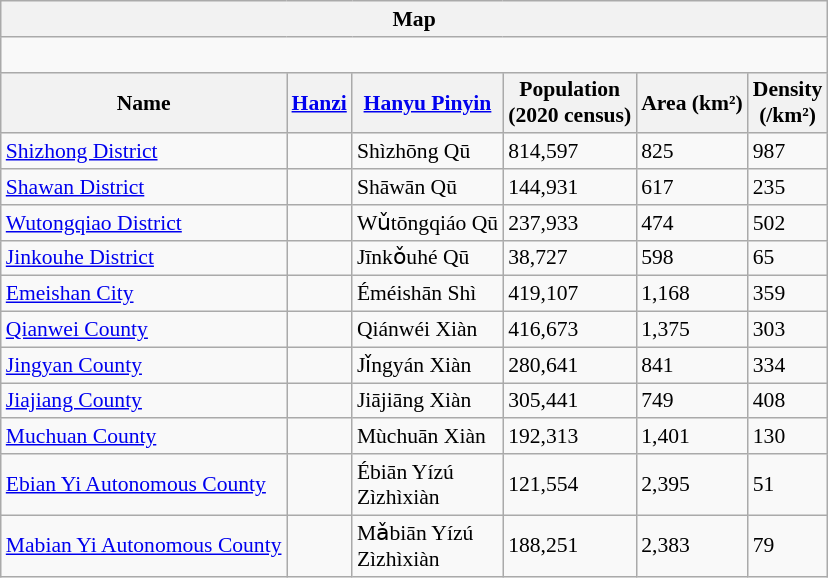<table class="wikitable"  style="font-size:90%;" align=center>
<tr>
<th colspan="6" align="center">Map</th>
</tr>
<tr>
<td colspan="6" align="center"><div><br> 












</div></td>
</tr>
<tr>
<th>Name</th>
<th><a href='#'>Hanzi</a></th>
<th><a href='#'>Hanyu Pinyin</a></th>
<th>Population<br>(2020 census)</th>
<th>Area (km²)</th>
<th>Density<br>(/km²)</th>
</tr>
<tr --------->
<td><a href='#'>Shizhong District</a></td>
<td></td>
<td>Shìzhōng Qū</td>
<td>814,597</td>
<td>825</td>
<td>987</td>
</tr>
<tr --------->
<td><a href='#'>Shawan District</a></td>
<td></td>
<td>Shāwān Qū</td>
<td>144,931</td>
<td>617</td>
<td>235</td>
</tr>
<tr --------->
<td><a href='#'>Wutongqiao District</a></td>
<td></td>
<td>Wǔtōngqiáo Qū</td>
<td>237,933</td>
<td>474</td>
<td>502</td>
</tr>
<tr --------->
<td><a href='#'>Jinkouhe District</a></td>
<td></td>
<td>Jīnkǒuhé Qū</td>
<td>38,727</td>
<td>598</td>
<td>65</td>
</tr>
<tr --------->
<td><a href='#'>Emeishan City</a></td>
<td></td>
<td>Éméishān Shì</td>
<td>419,107</td>
<td>1,168</td>
<td>359</td>
</tr>
<tr --------->
<td><a href='#'>Qianwei County</a></td>
<td></td>
<td>Qiánwéi Xiàn</td>
<td>416,673</td>
<td>1,375</td>
<td>303</td>
</tr>
<tr --------->
<td><a href='#'>Jingyan County</a></td>
<td></td>
<td>Jǐngyán Xiàn</td>
<td>280,641</td>
<td>841</td>
<td>334</td>
</tr>
<tr --------->
<td><a href='#'>Jiajiang County</a></td>
<td></td>
<td>Jiājiāng Xiàn</td>
<td>305,441</td>
<td>749</td>
<td>408</td>
</tr>
<tr --------->
<td><a href='#'>Muchuan County</a></td>
<td></td>
<td>Mùchuān Xiàn</td>
<td>192,313</td>
<td>1,401</td>
<td>130</td>
</tr>
<tr --------->
<td><a href='#'>Ebian Yi Autonomous County</a></td>
<td></td>
<td>Ébiān Yízú<br>Zìzhìxiàn</td>
<td>121,554</td>
<td>2,395</td>
<td>51</td>
</tr>
<tr --------->
<td><a href='#'>Mabian Yi Autonomous County</a></td>
<td></td>
<td>Mǎbiān Yízú<br>Zìzhìxiàn</td>
<td>188,251</td>
<td>2,383</td>
<td>79</td>
</tr>
</table>
